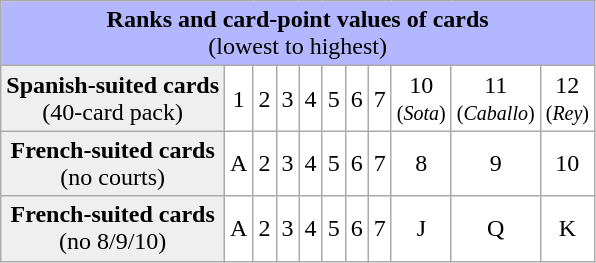<table class="wikitable" align="float:left"  style="background-color:white">
<tr style="background-color:#B3B7FF">
<td colspan="11" align="center"><strong>Ranks and card-point values of cards</strong><br>(lowest to highest)</td>
</tr>
<tr align="center">
<td style="background:#efefef;"><strong>Spanish-suited cards</strong><br>(40-card pack)</td>
<td>1</td>
<td>2</td>
<td>3</td>
<td>4</td>
<td>5</td>
<td>6</td>
<td>7</td>
<td>10 <br><small>(<em>Sota</em>)</small></td>
<td>11<br><small>(<em>Caballo</em>)</small></td>
<td>12<br><small>(<em>Rey</em>)</small></td>
</tr>
<tr align="center">
<td style="background:#efefef;"><strong>French-suited cards</strong><br>(no courts)</td>
<td>A</td>
<td>2</td>
<td>3</td>
<td>4</td>
<td>5</td>
<td>6</td>
<td>7</td>
<td>8</td>
<td>9</td>
<td>10</td>
</tr>
<tr align="center">
<td style="background:#efefef;"><strong>French-suited cards</strong><br>(no 8/9/10)</td>
<td>A</td>
<td>2</td>
<td>3</td>
<td>4</td>
<td>5</td>
<td>6</td>
<td>7</td>
<td>J</td>
<td>Q</td>
<td>K</td>
</tr>
</table>
